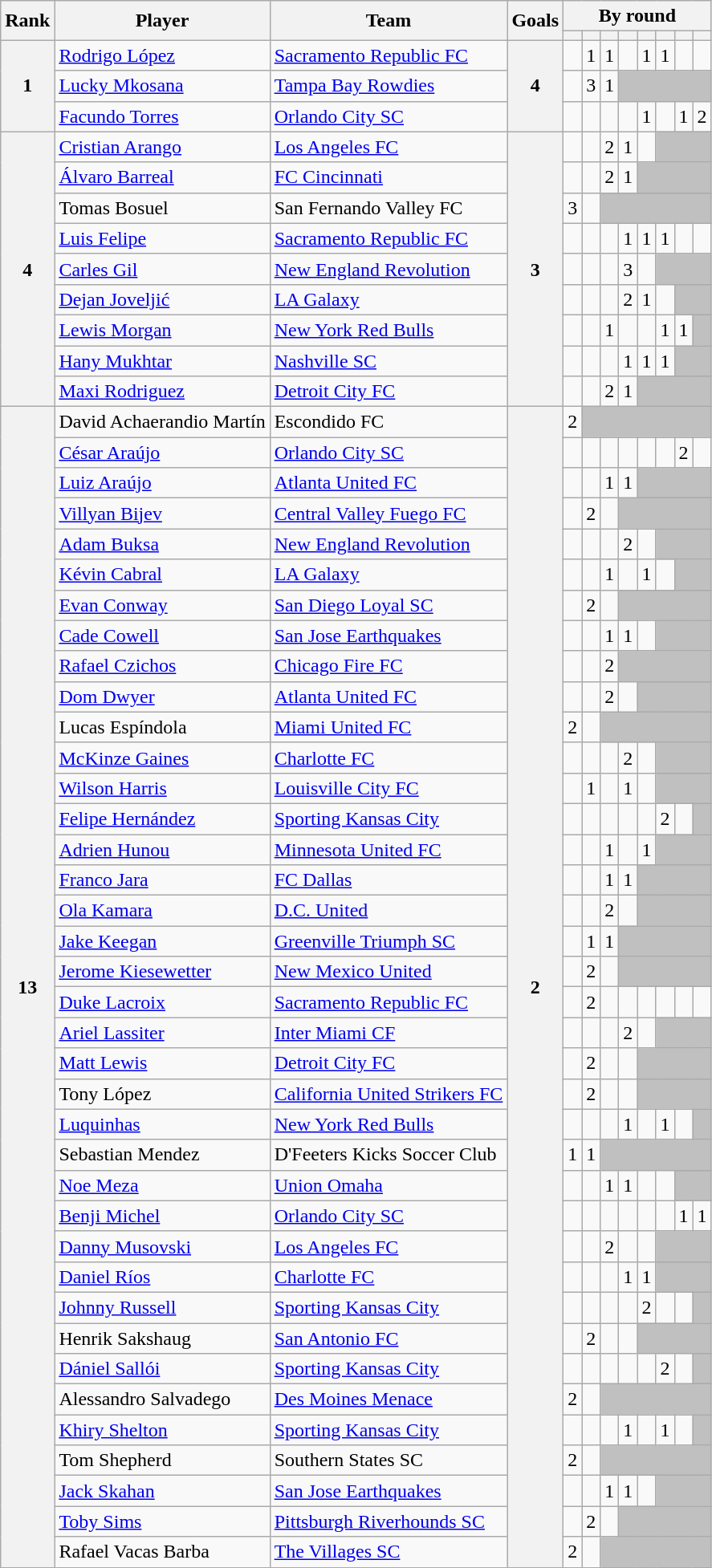<table class="wikitable" style="text-align:center">
<tr>
<th rowspan=2>Rank</th>
<th rowspan=2>Player</th>
<th rowspan=2>Team</th>
<th rowspan=2>Goals</th>
<th colspan=9>By round</th>
</tr>
<tr>
<th></th>
<th></th>
<th></th>
<th></th>
<th></th>
<th></th>
<th></th>
<th></th>
</tr>
<tr>
<th rowspan=3>1</th>
<td align="left"> <a href='#'>Rodrigo López</a></td>
<td align="left"><a href='#'>Sacramento Republic FC</a></td>
<th rowspan=3>4</th>
<td></td>
<td>1</td>
<td>1</td>
<td></td>
<td>1</td>
<td>1</td>
<td></td>
<td></td>
</tr>
<tr>
<td align="left"> <a href='#'>Lucky Mkosana</a></td>
<td align="left"><a href='#'>Tampa Bay Rowdies</a></td>
<td></td>
<td>3</td>
<td>1</td>
<td bgcolor="silver" colspan=5></td>
</tr>
<tr>
<td align="left"> <a href='#'>Facundo Torres</a></td>
<td align="left"><a href='#'>Orlando City SC</a></td>
<td></td>
<td></td>
<td></td>
<td></td>
<td>1</td>
<td></td>
<td>1</td>
<td>2</td>
</tr>
<tr>
<th rowspan=9>4</th>
<td align="left"> <a href='#'>Cristian Arango</a></td>
<td align="left"><a href='#'>Los Angeles FC</a></td>
<th rowspan=9>3</th>
<td></td>
<td></td>
<td>2</td>
<td>1</td>
<td></td>
<td bgcolor="silver" colspan=3></td>
</tr>
<tr>
<td align="left"> <a href='#'>Álvaro Barreal</a></td>
<td align="left"><a href='#'>FC Cincinnati</a></td>
<td></td>
<td></td>
<td>2</td>
<td>1</td>
<td bgcolor="silver" colspan=4></td>
</tr>
<tr>
<td align="left"> Tomas Bosuel</td>
<td align="left">San Fernando Valley FC</td>
<td>3</td>
<td></td>
<td bgcolor="silver" colspan=6></td>
</tr>
<tr>
<td align="left"> <a href='#'>Luis Felipe</a></td>
<td align="left"><a href='#'>Sacramento Republic FC</a></td>
<td></td>
<td></td>
<td></td>
<td>1</td>
<td>1</td>
<td>1</td>
<td></td>
<td></td>
</tr>
<tr>
<td align="left"> <a href='#'>Carles Gil</a></td>
<td align="left"><a href='#'>New England Revolution</a></td>
<td></td>
<td></td>
<td></td>
<td>3</td>
<td></td>
<td bgcolor="silver" colspan=3></td>
</tr>
<tr>
<td align="left"> <a href='#'>Dejan Joveljić</a></td>
<td align="left"><a href='#'>LA Galaxy</a></td>
<td></td>
<td></td>
<td></td>
<td>2</td>
<td>1</td>
<td></td>
<td bgcolor="silver" colspan=2></td>
</tr>
<tr>
<td align="left"> <a href='#'>Lewis Morgan</a></td>
<td align="left"><a href='#'>New York Red Bulls</a></td>
<td></td>
<td></td>
<td>1</td>
<td></td>
<td></td>
<td>1</td>
<td>1</td>
<td bgcolor="silver" colspan=1></td>
</tr>
<tr>
<td align="left"> <a href='#'>Hany Mukhtar</a></td>
<td align="left"><a href='#'>Nashville SC</a></td>
<td></td>
<td></td>
<td></td>
<td>1</td>
<td>1</td>
<td>1</td>
<td bgcolor="silver" colspan=2></td>
</tr>
<tr>
<td align="left"> <a href='#'>Maxi Rodriguez</a></td>
<td align="left"><a href='#'>Detroit City FC</a></td>
<td></td>
<td></td>
<td>2</td>
<td>1</td>
<td bgcolor="silver" colspan=4></td>
</tr>
<tr>
<th rowspan=38>13</th>
<td align="left"> David Achaerandio Martín</td>
<td align="left">Escondido FC</td>
<th rowspan=38>2</th>
<td>2</td>
<td bgcolor="silver" colspan=7></td>
</tr>
<tr>
<td align="left"> <a href='#'>César Araújo</a></td>
<td align="left"><a href='#'>Orlando City SC</a></td>
<td></td>
<td></td>
<td></td>
<td></td>
<td></td>
<td></td>
<td>2</td>
<td></td>
</tr>
<tr>
<td align="left"> <a href='#'>Luiz Araújo</a></td>
<td align="left"><a href='#'>Atlanta United FC</a></td>
<td></td>
<td></td>
<td>1</td>
<td>1</td>
<td bgcolor="silver" colspan=4></td>
</tr>
<tr>
<td align="left"> <a href='#'>Villyan Bijev</a></td>
<td align="left"><a href='#'>Central Valley Fuego FC</a></td>
<td></td>
<td>2</td>
<td></td>
<td bgcolor="silver" colspan=5></td>
</tr>
<tr>
<td align="left"> <a href='#'>Adam Buksa</a></td>
<td align="left"><a href='#'>New England Revolution</a></td>
<td></td>
<td></td>
<td></td>
<td>2</td>
<td></td>
<td bgcolor="silver" colspan=3></td>
</tr>
<tr>
<td align="left"> <a href='#'>Kévin Cabral</a></td>
<td align="left"><a href='#'>LA Galaxy</a></td>
<td></td>
<td></td>
<td>1</td>
<td></td>
<td>1</td>
<td></td>
<td bgcolor="silver" colspan=2></td>
</tr>
<tr>
<td align="left"> <a href='#'>Evan Conway</a></td>
<td align="left"><a href='#'>San Diego Loyal SC</a></td>
<td></td>
<td>2</td>
<td></td>
<td bgcolor="silver" colspan=5></td>
</tr>
<tr>
<td align="left"> <a href='#'>Cade Cowell</a></td>
<td align="left"><a href='#'>San Jose Earthquakes</a></td>
<td></td>
<td></td>
<td>1</td>
<td>1</td>
<td></td>
<td bgcolor="silver" colspan=3></td>
</tr>
<tr>
<td align="left"> <a href='#'>Rafael Czichos</a></td>
<td align="left"><a href='#'>Chicago Fire FC</a></td>
<td></td>
<td></td>
<td>2</td>
<td bgcolor="silver" colspan=5></td>
</tr>
<tr>
<td align="left"> <a href='#'>Dom Dwyer</a></td>
<td align="left"><a href='#'>Atlanta United FC</a></td>
<td></td>
<td></td>
<td>2</td>
<td></td>
<td bgcolor="silver" colspan=4></td>
</tr>
<tr>
<td align="left"> Lucas Espíndola</td>
<td align="left"><a href='#'>Miami United FC</a></td>
<td>2</td>
<td></td>
<td bgcolor="silver" colspan=6></td>
</tr>
<tr>
<td align="left"> <a href='#'>McKinze Gaines</a></td>
<td align="left"><a href='#'>Charlotte FC</a></td>
<td></td>
<td></td>
<td></td>
<td>2</td>
<td></td>
<td bgcolor="silver" colspan=3></td>
</tr>
<tr>
<td align="left"> <a href='#'>Wilson Harris</a></td>
<td align="left"><a href='#'>Louisville City FC</a></td>
<td></td>
<td>1</td>
<td></td>
<td>1</td>
<td></td>
<td bgcolor="silver" colspan=3></td>
</tr>
<tr>
<td align="left"> <a href='#'>Felipe Hernández</a></td>
<td align="left"><a href='#'>Sporting Kansas City</a></td>
<td></td>
<td></td>
<td></td>
<td></td>
<td></td>
<td>2</td>
<td></td>
<td bgcolor="silver" colspan=1></td>
</tr>
<tr>
<td align="left"> <a href='#'>Adrien Hunou</a></td>
<td align="left"><a href='#'>Minnesota United FC</a></td>
<td></td>
<td></td>
<td>1</td>
<td></td>
<td>1</td>
<td bgcolor="silver" colspan=3></td>
</tr>
<tr>
<td align="left"> <a href='#'>Franco Jara</a></td>
<td align="left"><a href='#'>FC Dallas</a></td>
<td></td>
<td></td>
<td>1</td>
<td>1</td>
<td bgcolor="silver" colspan=4></td>
</tr>
<tr>
<td align="left"> <a href='#'>Ola Kamara</a></td>
<td align="left"><a href='#'>D.C. United</a></td>
<td></td>
<td></td>
<td>2</td>
<td></td>
<td bgcolor="silver" colspan=4></td>
</tr>
<tr>
<td align="left"> <a href='#'>Jake Keegan</a></td>
<td align="left"><a href='#'>Greenville Triumph SC</a></td>
<td></td>
<td>1</td>
<td>1</td>
<td bgcolor="silver" colspan=5></td>
</tr>
<tr>
<td align="left"> <a href='#'>Jerome Kiesewetter</a></td>
<td align="left"><a href='#'>New Mexico United</a></td>
<td></td>
<td>2</td>
<td></td>
<td bgcolor="silver" colspan=5></td>
</tr>
<tr>
<td align="left"> <a href='#'>Duke Lacroix</a></td>
<td align="left"><a href='#'>Sacramento Republic FC</a></td>
<td></td>
<td>2</td>
<td></td>
<td></td>
<td></td>
<td></td>
<td></td>
<td></td>
</tr>
<tr>
<td align="left"> <a href='#'>Ariel Lassiter</a></td>
<td align="left"><a href='#'>Inter Miami CF</a></td>
<td></td>
<td></td>
<td></td>
<td>2</td>
<td></td>
<td bgcolor="silver" colspan=3></td>
</tr>
<tr>
<td align="left"> <a href='#'>Matt Lewis</a></td>
<td align="left"><a href='#'>Detroit City FC</a></td>
<td></td>
<td>2</td>
<td></td>
<td></td>
<td bgcolor="silver" colspan=4></td>
</tr>
<tr>
<td align="left"> Tony López</td>
<td align="left"><a href='#'>California United Strikers FC</a></td>
<td></td>
<td>2</td>
<td></td>
<td></td>
<td bgcolor="silver" colspan=4></td>
</tr>
<tr>
<td align="left"> <a href='#'>Luquinhas</a></td>
<td align="left"><a href='#'>New York Red Bulls</a></td>
<td></td>
<td></td>
<td></td>
<td>1</td>
<td></td>
<td>1</td>
<td></td>
<td bgcolor="silver" colspan=1></td>
</tr>
<tr>
<td align="left"> Sebastian Mendez</td>
<td align="left">D'Feeters Kicks Soccer Club</td>
<td>1</td>
<td>1</td>
<td bgcolor="silver" colspan=6></td>
</tr>
<tr>
<td align="left"> <a href='#'>Noe Meza</a></td>
<td align="left"><a href='#'>Union Omaha</a></td>
<td></td>
<td></td>
<td>1</td>
<td>1</td>
<td></td>
<td></td>
<td bgcolor="silver" colspan=2></td>
</tr>
<tr>
<td align="left"> <a href='#'>Benji Michel</a></td>
<td align="left"><a href='#'>Orlando City SC</a></td>
<td></td>
<td></td>
<td></td>
<td></td>
<td></td>
<td></td>
<td>1</td>
<td>1</td>
</tr>
<tr>
<td align="left"> <a href='#'>Danny Musovski</a></td>
<td align="left"><a href='#'>Los Angeles FC</a></td>
<td></td>
<td></td>
<td>2</td>
<td></td>
<td></td>
<td bgcolor="silver" colspan=3></td>
</tr>
<tr>
<td align="left"> <a href='#'>Daniel Ríos</a></td>
<td align="left"><a href='#'>Charlotte FC</a></td>
<td></td>
<td></td>
<td></td>
<td>1</td>
<td>1</td>
<td bgcolor="silver" colspan=3></td>
</tr>
<tr>
<td align="left"> <a href='#'>Johnny Russell</a></td>
<td align="left"><a href='#'>Sporting Kansas City</a></td>
<td></td>
<td></td>
<td></td>
<td></td>
<td>2</td>
<td></td>
<td></td>
<td bgcolor="silver" colspan=1></td>
</tr>
<tr>
<td align="left"> Henrik Sakshaug</td>
<td align="left"><a href='#'>San Antonio FC</a></td>
<td></td>
<td>2</td>
<td></td>
<td></td>
<td bgcolor="silver" colspan=4></td>
</tr>
<tr>
<td align="left"> <a href='#'>Dániel Sallói</a></td>
<td align="left"><a href='#'>Sporting Kansas City</a></td>
<td></td>
<td></td>
<td></td>
<td></td>
<td></td>
<td>2</td>
<td></td>
<td bgcolor="silver" colspan=1></td>
</tr>
<tr>
<td align="left"> Alessandro Salvadego</td>
<td align="left"><a href='#'>Des Moines Menace</a></td>
<td>2</td>
<td></td>
<td bgcolor="silver" colspan=6></td>
</tr>
<tr>
<td align="left"> <a href='#'>Khiry Shelton</a></td>
<td align="left"><a href='#'>Sporting Kansas City</a></td>
<td></td>
<td></td>
<td></td>
<td>1</td>
<td></td>
<td>1</td>
<td></td>
<td bgcolor="silver" colspan=1></td>
</tr>
<tr>
<td align="left"> Tom Shepherd</td>
<td align="left">Southern States SC</td>
<td>2</td>
<td></td>
<td bgcolor="silver" colspan=6></td>
</tr>
<tr>
<td align="left"> <a href='#'>Jack Skahan</a></td>
<td align="left"><a href='#'>San Jose Earthquakes</a></td>
<td></td>
<td></td>
<td>1</td>
<td>1</td>
<td></td>
<td bgcolor="silver" colspan=3></td>
</tr>
<tr>
<td align="left"> <a href='#'>Toby Sims</a></td>
<td align="left"><a href='#'>Pittsburgh Riverhounds SC</a></td>
<td></td>
<td>2</td>
<td></td>
<td bgcolor="silver" colspan=5></td>
</tr>
<tr>
<td align="left"> Rafael Vacas Barba</td>
<td align="left"><a href='#'>The Villages SC</a></td>
<td>2</td>
<td></td>
<td bgcolor="silver" colspan=6></td>
</tr>
</table>
